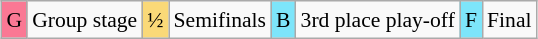<table class="wikitable" style="margin:0.5em auto; font-size:90%; line-height:1.25em;">
<tr>
<td bgcolor="#FA7894" align=center>G</td>
<td>Group stage</td>
<td bgcolor="#FAD978" align=center>½</td>
<td>Semifinals</td>
<td bgcolor="#7DE5FA" align=center>B</td>
<td>3rd place play-off</td>
<td bgcolor="#7DE5FA" align=center>F</td>
<td>Final</td>
</tr>
</table>
